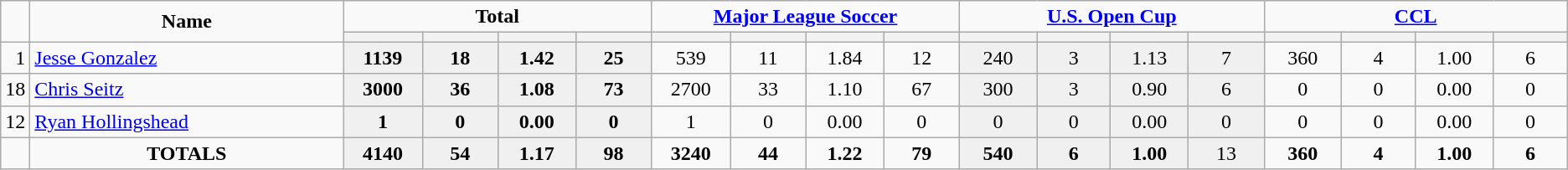<table class="wikitable" style="text-align:center;">
<tr>
<td rowspan="2"  style="width:1%; text-align:center;"><strong></strong></td>
<td rowspan="2"  style="width:20%; text-align:center;"><strong>Name</strong></td>
<td colspan="4" style="text-align:center;"><strong>Total</strong></td>
<td colspan="4" style="text-align:center;"><strong><a href='#'>Major League Soccer</a></strong></td>
<td colspan="4" style="text-align:center;"><strong><a href='#'>U.S. Open Cup</a></strong></td>
<td colspan="4" style="text-align:center;"><strong><a href='#'>CCL</a></strong></td>
</tr>
<tr>
<th width=60></th>
<th width=60></th>
<th width=60></th>
<th width=60></th>
<th width=60></th>
<th width=60></th>
<th width=60></th>
<th width=60></th>
<th width=60></th>
<th width=60></th>
<th width=60></th>
<th width=60></th>
<th width=60></th>
<th width=60></th>
<th width=60></th>
<th width=60></th>
</tr>
<tr>
<td style="text-align: right;">1</td>
<td style="text-align: left;"> <a href='#'>Jesse Gonzalez</a></td>
<td style="background: #F0F0F0;"><strong>1139</strong></td>
<td style="background: #F0F0F0;"><strong>18</strong></td>
<td style="background: #F0F0F0;"><strong>1.42</strong></td>
<td style="background: #F0F0F0;"><strong>25</strong></td>
<td>539</td>
<td>11</td>
<td>1.84</td>
<td>12</td>
<td style="background: #F0F0F0;">240</td>
<td style="background: #F0F0F0;">3</td>
<td style="background: #F0F0F0;">1.13</td>
<td style="background: #F0F0F0;">7</td>
<td>360</td>
<td>4</td>
<td>1.00</td>
<td>6</td>
</tr>
<tr>
<td style="text-align: right;">18</td>
<td style="text-align: left;"> <a href='#'>Chris Seitz</a></td>
<td style="background: #F0F0F0;"><strong>3000</strong></td>
<td style="background: #F0F0F0;"><strong>36</strong></td>
<td style="background: #F0F0F0;"><strong>1.08</strong></td>
<td style="background: #F0F0F0;"><strong>73</strong></td>
<td>2700</td>
<td>33</td>
<td>1.10</td>
<td>67</td>
<td style="background: #F0F0F0;">300</td>
<td style="background: #F0F0F0;">3</td>
<td style="background: #F0F0F0;">0.90</td>
<td style="background: #F0F0F0;">6</td>
<td>0</td>
<td>0</td>
<td>0.00</td>
<td>0</td>
</tr>
<tr>
<td style="text-align: right;">12</td>
<td style="text-align: left;"> <a href='#'>Ryan Hollingshead</a></td>
<td style="background: #F0F0F0;"><strong>1</strong></td>
<td style="background: #F0F0F0;"><strong>0</strong></td>
<td style="background: #F0F0F0;"><strong>0.00</strong></td>
<td style="background: #F0F0F0;"><strong>0</strong></td>
<td>1</td>
<td>0</td>
<td>0.00</td>
<td>0</td>
<td style="background: #F0F0F0;">0</td>
<td style="background: #F0F0F0;">0</td>
<td style="background: #F0F0F0;">0.00</td>
<td style="background: #F0F0F0;">0</td>
<td>0</td>
<td>0</td>
<td>0.00</td>
<td>0</td>
</tr>
<tr>
<td></td>
<td><strong>TOTALS</strong></td>
<td style="background: #F0F0F0;"><strong>4140</strong></td>
<td style="background: #F0F0F0;"><strong>54</strong></td>
<td style="background: #F0F0F0;"><strong>1.17</strong></td>
<td style="background: #F0F0F0;"><strong>98</strong></td>
<td><strong>3240</strong></td>
<td><strong>44</strong></td>
<td><strong>1.22</strong></td>
<td><strong>79</strong></td>
<td style="background: #F0F0F0;"><strong>540</strong></td>
<td style="background: #F0F0F0;"><strong>6</strong></td>
<td style="background: #F0F0F0;"><strong>1.00</strong></td>
<td style="background: #F0F0F0;">13</td>
<td><strong>360</strong></td>
<td><strong>4</strong></td>
<td><strong>1.00</strong></td>
<td><strong>6</strong></td>
</tr>
</table>
